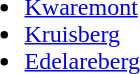<table width=65%>
<tr>
<td valign=top align=left width=25%><br><ul><li><a href='#'>Kwaremont</a></li><li><a href='#'>Kruisberg</a></li><li><a href='#'>Edelareberg</a></li></ul></td>
</tr>
</table>
